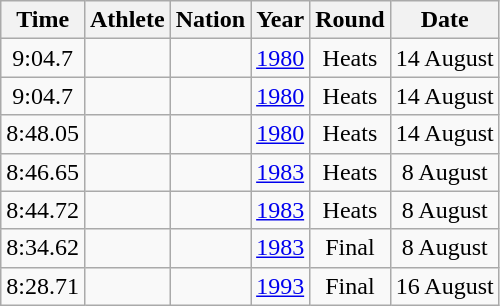<table class="wikitable sortable" style="text-align:center">
<tr>
<th>Time</th>
<th>Athlete</th>
<th>Nation</th>
<th>Year</th>
<th>Round</th>
<th>Date</th>
</tr>
<tr>
<td>9:04.7</td>
<td align=left></td>
<td align=left></td>
<td><a href='#'>1980</a></td>
<td>Heats</td>
<td>14 August</td>
</tr>
<tr>
<td>9:04.7</td>
<td align=left></td>
<td align=left></td>
<td><a href='#'>1980</a></td>
<td>Heats</td>
<td>14 August</td>
</tr>
<tr>
<td>8:48.05</td>
<td align=left></td>
<td align=left></td>
<td><a href='#'>1980</a></td>
<td>Heats</td>
<td>14 August</td>
</tr>
<tr>
<td>8:46.65</td>
<td align=left></td>
<td align=left></td>
<td><a href='#'>1983</a></td>
<td>Heats</td>
<td>8 August</td>
</tr>
<tr>
<td>8:44.72</td>
<td align=left></td>
<td align=left></td>
<td><a href='#'>1983</a></td>
<td>Heats</td>
<td>8 August</td>
</tr>
<tr>
<td>8:34.62</td>
<td align=left></td>
<td align=left></td>
<td><a href='#'>1983</a></td>
<td>Final</td>
<td>8 August</td>
</tr>
<tr>
<td>8:28.71</td>
<td align=left></td>
<td align=left></td>
<td><a href='#'>1993</a></td>
<td>Final</td>
<td>16 August</td>
</tr>
</table>
